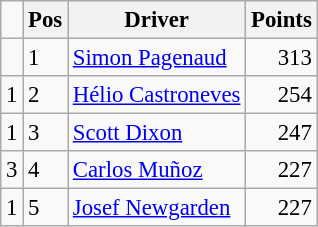<table class="wikitable" style="font-size: 95%;">
<tr>
<td></td>
<th>Pos</th>
<th>Driver</th>
<th>Points</th>
</tr>
<tr>
<td align="left"></td>
<td>1</td>
<td> <a href='#'>Simon Pagenaud</a></td>
<td align="right">313</td>
</tr>
<tr>
<td align="left"> 1</td>
<td>2</td>
<td> <a href='#'>Hélio Castroneves</a></td>
<td align="right">254</td>
</tr>
<tr>
<td align="left"> 1</td>
<td>3</td>
<td> <a href='#'>Scott Dixon</a></td>
<td align="right">247</td>
</tr>
<tr>
<td align="left"> 3</td>
<td>4</td>
<td> <a href='#'>Carlos Muñoz</a></td>
<td align="right">227</td>
</tr>
<tr>
<td align="left"> 1</td>
<td>5</td>
<td> <a href='#'>Josef Newgarden</a></td>
<td align="right">227</td>
</tr>
</table>
